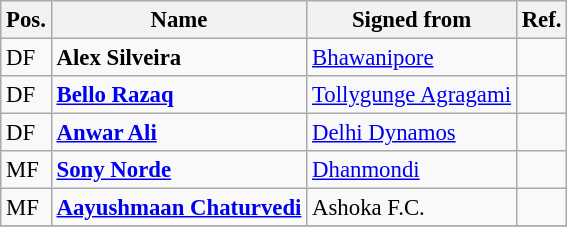<table class="wikitable" style="text-align:left; font-size:95%">
<tr>
<th>Pos.</th>
<th>Name</th>
<th>Signed from</th>
<th>Ref.</th>
</tr>
<tr>
<td>DF</td>
<td scope="row"> <strong>Alex Silveira</strong></td>
<td> <a href='#'>Bhawanipore</a></td>
<td></td>
</tr>
<tr>
<td>DF</td>
<td scope="row"> <strong><a href='#'>Bello Razaq</a></strong></td>
<td> <a href='#'>Tollygunge Agragami</a></td>
<td></td>
</tr>
<tr>
<td>DF</td>
<td scope="row"> <strong><a href='#'>Anwar Ali</a></strong></td>
<td> <a href='#'>Delhi Dynamos</a></td>
<td></td>
</tr>
<tr>
<td>MF</td>
<td scope="row"> <strong><a href='#'>Sony Norde</a></strong></td>
<td> <a href='#'>Dhanmondi</a></td>
<td></td>
</tr>
<tr>
<td>MF</td>
<td scope="row"> <strong><a href='#'>Aayushmaan Chaturvedi</a></strong></td>
<td> Ashoka F.C.</td>
<td></td>
</tr>
<tr>
</tr>
</table>
